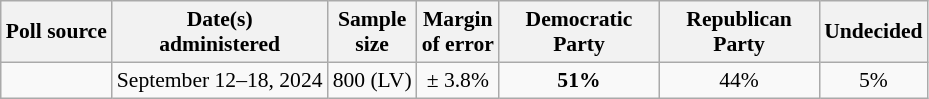<table class="wikitable" style="font-size:90%;text-align:center;">
<tr>
<th>Poll source</th>
<th>Date(s)<br>administered</th>
<th>Sample<br>size</th>
<th>Margin<br>of error</th>
<th style="width:100px;">Democratic Party</th>
<th style="width:100px;">Republican Party</th>
<th>Undecided</th>
</tr>
<tr>
<td style="text-align:left;"></td>
<td data-sort-value="2024-09-23">September 12–18, 2024</td>
<td>800 (LV)</td>
<td>± 3.8%</td>
<td><strong>51%</strong></td>
<td>44%</td>
<td>5%</td>
</tr>
</table>
